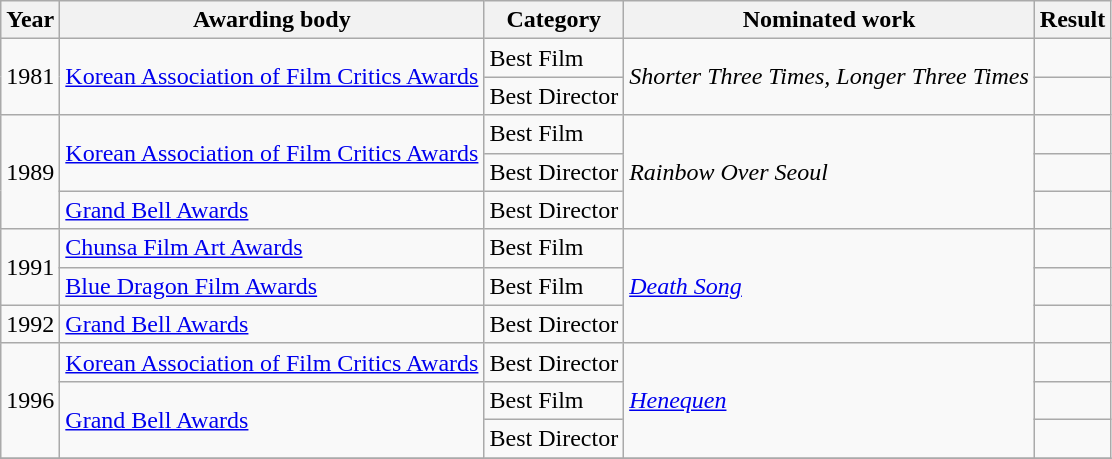<table class="wikitable">
<tr>
<th>Year</th>
<th>Awarding body</th>
<th>Category</th>
<th>Nominated work</th>
<th>Result</th>
</tr>
<tr>
<td rowspan=2>1981</td>
<td rowspan=2><a href='#'>Korean Association of Film Critics Awards</a></td>
<td>Best Film</td>
<td rowspan=2><em>Shorter Three Times, Longer Three Times</em></td>
<td></td>
</tr>
<tr>
<td>Best Director</td>
<td></td>
</tr>
<tr>
<td rowspan=3>1989</td>
<td rowspan=2><a href='#'>Korean Association of Film Critics Awards</a></td>
<td>Best Film</td>
<td rowspan=3><em>Rainbow Over Seoul</em></td>
<td></td>
</tr>
<tr>
<td>Best Director</td>
<td></td>
</tr>
<tr>
<td><a href='#'>Grand Bell Awards</a></td>
<td>Best Director</td>
<td></td>
</tr>
<tr>
<td rowspan=2>1991</td>
<td><a href='#'>Chunsa Film Art Awards</a></td>
<td>Best Film</td>
<td rowspan=3><em><a href='#'>Death Song</a></em></td>
<td></td>
</tr>
<tr>
<td><a href='#'>Blue Dragon Film Awards</a></td>
<td>Best Film</td>
<td></td>
</tr>
<tr>
<td>1992</td>
<td><a href='#'>Grand Bell Awards</a></td>
<td>Best Director</td>
<td></td>
</tr>
<tr>
<td rowspan=3>1996</td>
<td><a href='#'>Korean Association of Film Critics Awards</a></td>
<td>Best Director</td>
<td rowspan=3><em><a href='#'>Henequen</a></em></td>
<td></td>
</tr>
<tr>
<td rowspan=2><a href='#'>Grand Bell Awards</a></td>
<td>Best Film</td>
<td></td>
</tr>
<tr>
<td>Best Director</td>
<td></td>
</tr>
<tr>
</tr>
</table>
